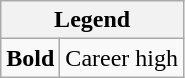<table class="wikitable mw-collapsible mw-collapsed">
<tr>
<th colspan="2">Legend</th>
</tr>
<tr>
<td><strong>Bold</strong></td>
<td>Career high</td>
</tr>
</table>
